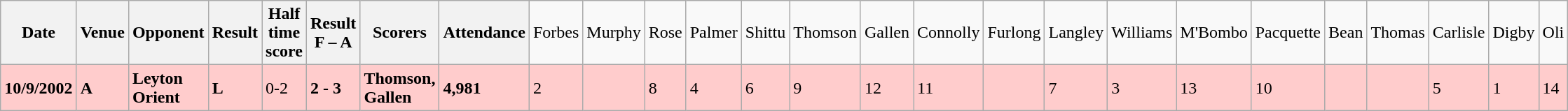<table class="wikitable">
<tr>
<th><strong>Date</strong></th>
<th><strong>Venue</strong></th>
<th><strong>Opponent</strong></th>
<th><strong>Result</strong></th>
<th><strong>Half time score</strong></th>
<th><strong>Result</strong><br><strong>F – A</strong></th>
<th><strong>Scorers</strong></th>
<th><strong>Attendance</strong></th>
<td>Forbes</td>
<td>Murphy</td>
<td>Rose</td>
<td>Palmer</td>
<td>Shittu</td>
<td>Thomson</td>
<td>Gallen</td>
<td>Connolly</td>
<td>Furlong</td>
<td>Langley</td>
<td>Williams</td>
<td>M'Bombo</td>
<td>Pacquette</td>
<td>Bean</td>
<td>Thomas</td>
<td>Carlisle</td>
<td>Digby</td>
<td>Oli</td>
</tr>
<tr style="background: #FFCCCC;">
<td><strong>10/9/2002</strong></td>
<td><strong>A</strong></td>
<td><strong>Leyton Orient</strong></td>
<td><strong>L</strong></td>
<td>0-2</td>
<td><strong>2 - 3</strong></td>
<td><strong>Thomson, Gallen</strong></td>
<td><strong>4,981</strong></td>
<td>2</td>
<td></td>
<td>8</td>
<td>4</td>
<td>6</td>
<td>9</td>
<td>12</td>
<td>11</td>
<td></td>
<td>7</td>
<td>3</td>
<td>13</td>
<td>10</td>
<td></td>
<td></td>
<td>5</td>
<td>1</td>
<td>14</td>
</tr>
</table>
